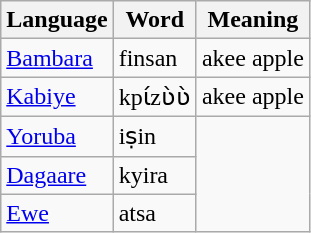<table class="wikitable">
<tr>
<th>Language</th>
<th>Word</th>
<th>Meaning</th>
</tr>
<tr>
<td><a href='#'>Bambara</a></td>
<td>finsan</td>
<td>akee apple</td>
</tr>
<tr>
<td><a href='#'>Kabiye</a></td>
<td>kpɩ́zʋ̀ʋ̀</td>
<td>akee apple</td>
</tr>
<tr>
<td><a href='#'>Yoruba</a></td>
<td>iṣin</td>
</tr>
<tr>
<td><a href='#'>Dagaare</a></td>
<td>kyira</td>
</tr>
<tr>
<td><a href='#'>Ewe</a></td>
<td>atsa</td>
</tr>
</table>
